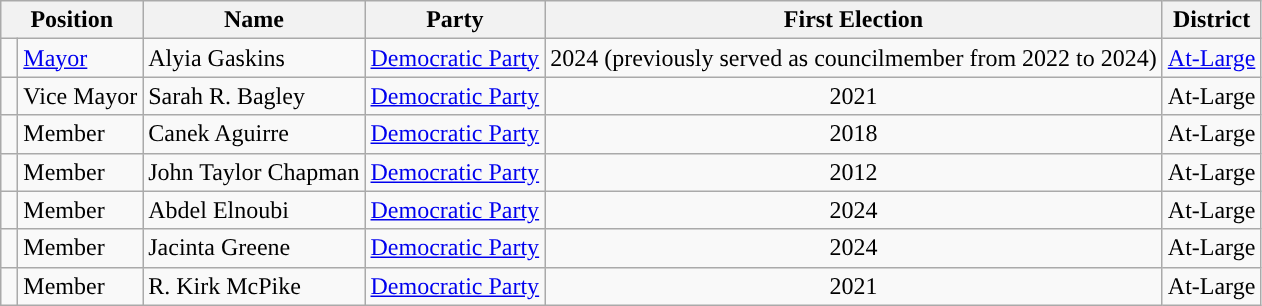<table class="wikitable mw-collapsible">
<tr>
<th colspan="2"  style="text-align:center; vertical-align:bottom;">Position</th>
<th style="text-align:center;">Name</th>
<th valign=bottom>Party</th>
<th style="vertical-align:bottom; text-align:center;">First Election</th>
<th style="vertical-align:bottom; text-align:center;">District</th>
</tr>
<tr>
<td style="background-color:"> </td>
<td><a href='#'>Mayor</a></td>
<td>Alyia Gaskins</td>
<td style="text-align:center;"><a href='#'>Democratic Party</a></td>
<td style="text-align:center;">2024 (previously served as councilmember from 2022 to 2024)</td>
<td style="text-align:center;"><a href='#'>At-Large</a></td>
</tr>
<tr>
<td style="background-color:"> </td>
<td>Vice Mayor</td>
<td>Sarah R. Bagley</td>
<td style="text-align:center;"><a href='#'>Democratic Party</a></td>
<td style="text-align:center;">2021</td>
<td style="text-align:center;">At-Large</td>
</tr>
<tr>
<td style="background-color:"> </td>
<td>Member</td>
<td>Canek Aguirre</td>
<td style="text-align:center;"><a href='#'>Democratic Party</a></td>
<td style="text-align:center;">2018</td>
<td style="text-align:center;">At-Large</td>
</tr>
<tr>
<td style="background-color:"> </td>
<td>Member</td>
<td>John Taylor Chapman</td>
<td style="text-align:center;"><a href='#'>Democratic Party</a></td>
<td style="text-align:center;">2012</td>
<td style="text-align:center;">At-Large</td>
</tr>
<tr>
<td style="background-color:"> </td>
<td>Member</td>
<td>Abdel Elnoubi</td>
<td style="text-align:center;"><a href='#'>Democratic Party</a></td>
<td style="text-align:center;">2024</td>
<td style="text-align:center;">At-Large</td>
</tr>
<tr>
<td style="background-color:"> </td>
<td>Member</td>
<td>Jacinta Greene</td>
<td style="text-align:center;"><a href='#'>Democratic Party</a></td>
<td style="text-align:center;">2024</td>
<td style="text-align:center;">At-Large</td>
</tr>
<tr>
<td style="background-color:"> </td>
<td>Member</td>
<td>R. Kirk McPike</td>
<td style="text-align:center;"><a href='#'>Democratic Party</a></td>
<td style="text-align:center;">2021</td>
<td style="text-align:center;">At-Large</td>
</tr>
</table>
